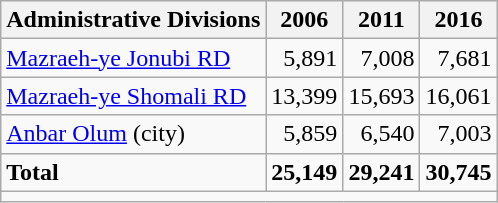<table class="wikitable">
<tr>
<th>Administrative Divisions</th>
<th>2006</th>
<th>2011</th>
<th>2016</th>
</tr>
<tr>
<td><a href='#'>Mazraeh-ye Jonubi RD</a></td>
<td style="text-align: right;">5,891</td>
<td style="text-align: right;">7,008</td>
<td style="text-align: right;">7,681</td>
</tr>
<tr>
<td><a href='#'>Mazraeh-ye Shomali RD</a></td>
<td style="text-align: right;">13,399</td>
<td style="text-align: right;">15,693</td>
<td style="text-align: right;">16,061</td>
</tr>
<tr>
<td><a href='#'>Anbar Olum</a> (city)</td>
<td style="text-align: right;">5,859</td>
<td style="text-align: right;">6,540</td>
<td style="text-align: right;">7,003</td>
</tr>
<tr>
<td><strong>Total</strong></td>
<td style="text-align: right;"><strong>25,149</strong></td>
<td style="text-align: right;"><strong>29,241</strong></td>
<td style="text-align: right;"><strong>30,745</strong></td>
</tr>
<tr>
<td colspan=4></td>
</tr>
</table>
